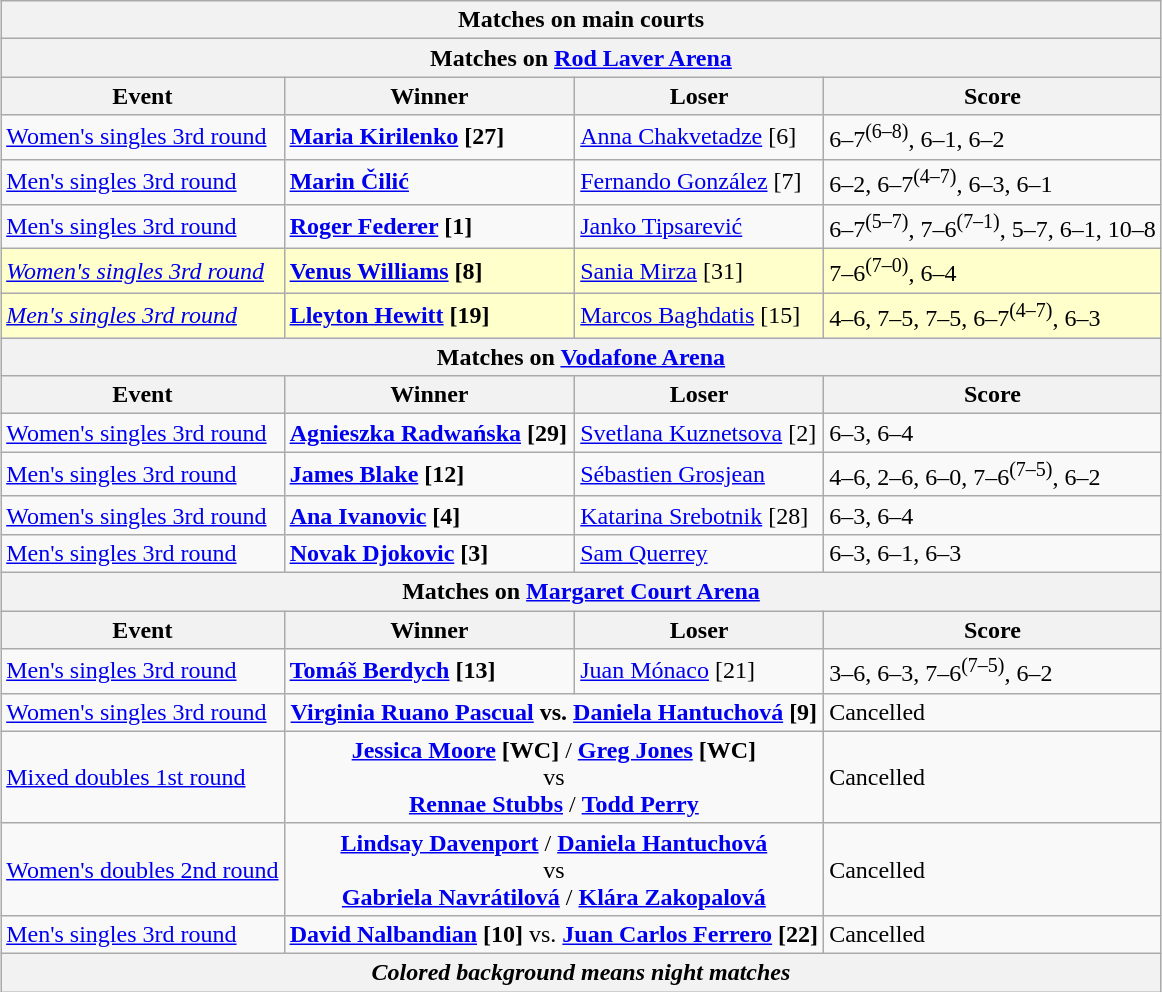<table class="wikitable collapsible uncollapsed" style="margin:auto;">
<tr>
<th colspan=4 style="white-space:nowrap;">Matches on main courts</th>
</tr>
<tr>
<th colspan=4>Matches on <a href='#'>Rod Laver Arena</a></th>
</tr>
<tr>
<th>Event</th>
<th>Winner</th>
<th>Loser</th>
<th>Score</th>
</tr>
<tr>
<td><a href='#'>Women's singles 3rd round</a></td>
<td> <strong><a href='#'>Maria Kirilenko</a> [27]</strong></td>
<td> <a href='#'>Anna Chakvetadze</a> [6]</td>
<td>6–7<sup>(6–8)</sup>, 6–1, 6–2</td>
</tr>
<tr>
<td><a href='#'>Men's singles 3rd round</a></td>
<td> <strong><a href='#'>Marin Čilić</a></strong></td>
<td> <a href='#'>Fernando González</a> [7]</td>
<td>6–2, 6–7<sup>(4–7)</sup>, 6–3, 6–1</td>
</tr>
<tr>
<td><a href='#'>Men's singles 3rd round</a></td>
<td> <strong><a href='#'>Roger Federer</a> [1]</strong></td>
<td> <a href='#'>Janko Tipsarević</a></td>
<td>6–7<sup>(5–7)</sup>, 7–6<sup>(7–1)</sup>, 5–7, 6–1, 10–8</td>
</tr>
<tr bgcolor="#FFFFCC">
<td><em><a href='#'>Women's singles 3rd round</a></em></td>
<td> <strong><a href='#'>Venus Williams</a> [8]</strong></td>
<td> <a href='#'>Sania Mirza</a> [31]</td>
<td>7–6<sup>(7–0)</sup>, 6–4</td>
</tr>
<tr bgcolor="#FFFFCC">
<td><em><a href='#'>Men's singles 3rd round</a></em></td>
<td> <strong><a href='#'>Lleyton Hewitt</a> [19]</strong></td>
<td> <a href='#'>Marcos Baghdatis</a> [15]</td>
<td>4–6, 7–5, 7–5, 6–7<sup>(4–7)</sup>, 6–3</td>
</tr>
<tr>
<th colspan=4>Matches on <a href='#'>Vodafone Arena</a></th>
</tr>
<tr>
<th>Event</th>
<th>Winner</th>
<th>Loser</th>
<th>Score</th>
</tr>
<tr>
<td><a href='#'>Women's singles 3rd round</a></td>
<td> <strong><a href='#'>Agnieszka Radwańska</a> [29]</strong></td>
<td> <a href='#'>Svetlana Kuznetsova</a> [2]</td>
<td>6–3, 6–4</td>
</tr>
<tr>
<td><a href='#'>Men's singles 3rd round</a></td>
<td> <strong><a href='#'>James Blake</a> [12]</strong></td>
<td> <a href='#'>Sébastien Grosjean</a></td>
<td>4–6, 2–6, 6–0, 7–6<sup>(7–5)</sup>, 6–2</td>
</tr>
<tr>
<td><a href='#'>Women's singles 3rd round</a></td>
<td> <strong><a href='#'>Ana Ivanovic</a> [4]</strong></td>
<td> <a href='#'>Katarina Srebotnik</a> [28]</td>
<td>6–3, 6–4</td>
</tr>
<tr>
<td><a href='#'>Men's singles 3rd round</a></td>
<td> <strong><a href='#'>Novak Djokovic</a> [3]</strong></td>
<td> <a href='#'>Sam Querrey</a></td>
<td>6–3, 6–1, 6–3</td>
</tr>
<tr>
<th colspan=4>Matches on <a href='#'>Margaret Court Arena</a></th>
</tr>
<tr>
<th>Event</th>
<th>Winner</th>
<th>Loser</th>
<th>Score</th>
</tr>
<tr>
<td><a href='#'>Men's singles 3rd round</a></td>
<td> <strong><a href='#'>Tomáš Berdych</a> [13]</strong></td>
<td> <a href='#'>Juan Mónaco</a> [21]</td>
<td>3–6, 6–3, 7–6<sup>(7–5)</sup>, 6–2</td>
</tr>
<tr>
<td><a href='#'>Women's singles 3rd round</a></td>
<td align=center colspan=2><strong> <a href='#'>Virginia Ruano Pascual</a> vs.  <a href='#'>Daniela Hantuchová</a> [9]</strong></td>
<td>Cancelled</td>
</tr>
<tr>
<td><a href='#'>Mixed doubles 1st round</a></td>
<td align=center colspan=2> <strong><a href='#'>Jessica Moore</a> [WC]</strong> /  <strong><a href='#'>Greg Jones</a> [WC]</strong> <br>vs<br> <strong><a href='#'>Rennae Stubbs</a></strong> /  <strong><a href='#'>Todd Perry</a></strong></td>
<td>Cancelled</td>
</tr>
<tr>
<td><a href='#'>Women's doubles 2nd round</a></td>
<td align=center colspan=2> <strong><a href='#'>Lindsay Davenport</a></strong> /  <strong><a href='#'>Daniela Hantuchová</a></strong><br>vs<br> <strong><a href='#'>Gabriela Navrátilová</a></strong> /  <strong><a href='#'>Klára Zakopalová</a></strong></td>
<td>Cancelled</td>
</tr>
<tr>
<td><a href='#'>Men's singles 3rd round</a></td>
<td align=center colspan=2> <strong><a href='#'>David Nalbandian</a> [10]</strong> vs.  <strong><a href='#'>Juan Carlos Ferrero</a> [22]</strong></td>
<td>Cancelled</td>
</tr>
<tr>
<th colspan=4><em>Colored background means night matches</em></th>
</tr>
</table>
